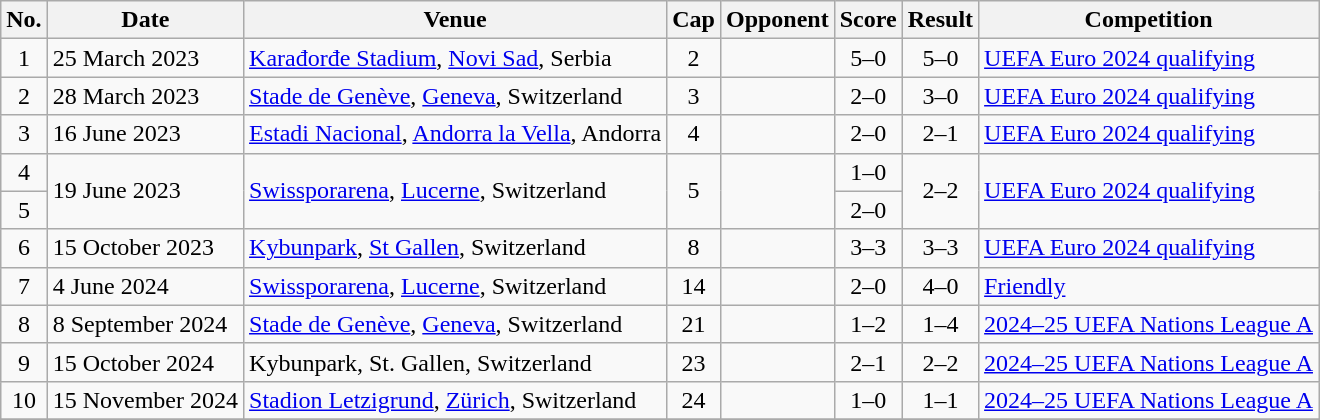<table class="wikitable sortable plainrowheaders">
<tr>
<th scope=col>No.</th>
<th scope=col>Date</th>
<th scope=col>Venue</th>
<th scope=col>Cap</th>
<th scope=col>Opponent</th>
<th scope=col>Score</th>
<th scope=col>Result</th>
<th scope=col>Competition</th>
</tr>
<tr>
<td align=center>1</td>
<td>25 March 2023</td>
<td><a href='#'>Karađorđe Stadium</a>, <a href='#'>Novi Sad</a>, Serbia</td>
<td align="center">2</td>
<td></td>
<td align=center>5–0</td>
<td align=center>5–0</td>
<td><a href='#'>UEFA Euro 2024 qualifying</a></td>
</tr>
<tr>
<td align=center>2</td>
<td>28 March 2023</td>
<td><a href='#'>Stade de Genève</a>, <a href='#'>Geneva</a>, Switzerland</td>
<td align="center">3</td>
<td></td>
<td align=center>2–0</td>
<td align=center>3–0</td>
<td><a href='#'>UEFA Euro 2024 qualifying</a></td>
</tr>
<tr>
<td align=center>3</td>
<td>16 June 2023</td>
<td><a href='#'>Estadi Nacional</a>, <a href='#'>Andorra la Vella</a>, Andorra</td>
<td align="center">4</td>
<td></td>
<td align=center>2–0</td>
<td align=center>2–1</td>
<td><a href='#'>UEFA Euro 2024 qualifying</a></td>
</tr>
<tr>
<td align=center>4</td>
<td rowspan=2>19 June 2023</td>
<td rowspan=2><a href='#'>Swissporarena</a>, <a href='#'>Lucerne</a>, Switzerland</td>
<td rowspan=2 align="center">5</td>
<td rowspan=2></td>
<td align=center>1–0</td>
<td align=center rowspan=2>2–2</td>
<td rowspan=2><a href='#'>UEFA Euro 2024 qualifying</a></td>
</tr>
<tr>
<td align=center>5</td>
<td align=center>2–0</td>
</tr>
<tr>
<td align=center>6</td>
<td>15 October 2023</td>
<td><a href='#'>Kybunpark</a>, <a href='#'>St Gallen</a>, Switzerland</td>
<td align="center">8</td>
<td></td>
<td align=center>3–3</td>
<td align=center>3–3</td>
<td><a href='#'>UEFA Euro 2024 qualifying</a></td>
</tr>
<tr>
<td align=center>7</td>
<td>4 June 2024</td>
<td><a href='#'>Swissporarena</a>, <a href='#'>Lucerne</a>, Switzerland</td>
<td align="center">14</td>
<td></td>
<td align=center>2–0</td>
<td align=center>4–0</td>
<td><a href='#'>Friendly</a></td>
</tr>
<tr>
<td align=center>8</td>
<td>8 September 2024</td>
<td><a href='#'>Stade de Genève</a>, <a href='#'>Geneva</a>, Switzerland</td>
<td align="center">21</td>
<td></td>
<td align=center>1–2</td>
<td align=center>1–4</td>
<td><a href='#'>2024–25 UEFA Nations League A</a></td>
</tr>
<tr>
<td align=center>9</td>
<td>15 October 2024</td>
<td>Kybunpark, St. Gallen, Switzerland</td>
<td align="center">23</td>
<td></td>
<td align=center>2–1</td>
<td align=center>2–2</td>
<td><a href='#'>2024–25 UEFA Nations League A</a></td>
</tr>
<tr>
<td align=center>10</td>
<td>15 November 2024</td>
<td><a href='#'>Stadion Letzigrund</a>, <a href='#'>Zürich</a>, Switzerland</td>
<td align="center">24</td>
<td></td>
<td align=center>1–0</td>
<td align=center>1–1</td>
<td><a href='#'>2024–25 UEFA Nations League A</a></td>
</tr>
<tr>
</tr>
</table>
